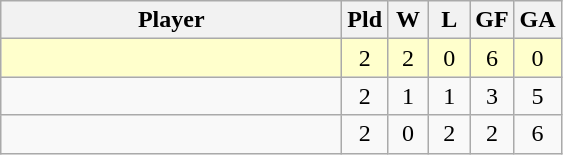<table class=wikitable style="text-align:center">
<tr>
<th width=220>Player</th>
<th width=20>Pld</th>
<th width=20>W</th>
<th width=20>L</th>
<th width=20>GF</th>
<th width=20>GA</th>
</tr>
<tr bgcolor=#ffffcc>
<td align=left></td>
<td>2</td>
<td>2</td>
<td>0</td>
<td>6</td>
<td>0</td>
</tr>
<tr>
<td align=left></td>
<td>2</td>
<td>1</td>
<td>1</td>
<td>3</td>
<td>5</td>
</tr>
<tr>
<td align=left></td>
<td>2</td>
<td>0</td>
<td>2</td>
<td>2</td>
<td>6</td>
</tr>
</table>
